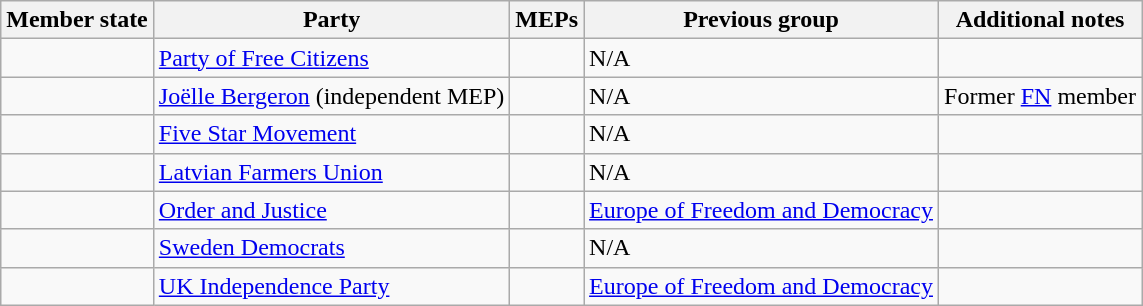<table class="wikitable">
<tr>
<th>Member state</th>
<th>Party</th>
<th>MEPs</th>
<th>Previous group</th>
<th>Additional notes</th>
</tr>
<tr>
<td></td>
<td><a href='#'>Party of Free Citizens</a></td>
<td></td>
<td>N/A</td>
<td></td>
</tr>
<tr>
<td></td>
<td><a href='#'>Joëlle Bergeron</a> (independent MEP)</td>
<td></td>
<td>N/A</td>
<td>Former <a href='#'>FN</a> member</td>
</tr>
<tr>
<td></td>
<td><a href='#'>Five Star Movement</a></td>
<td></td>
<td>N/A</td>
<td></td>
</tr>
<tr>
<td></td>
<td><a href='#'>Latvian Farmers Union</a></td>
<td></td>
<td>N/A</td>
<td></td>
</tr>
<tr>
<td></td>
<td><a href='#'>Order and Justice</a></td>
<td></td>
<td><a href='#'>Europe of Freedom and Democracy</a></td>
<td></td>
</tr>
<tr>
<td></td>
<td><a href='#'>Sweden Democrats</a></td>
<td></td>
<td>N/A</td>
<td></td>
</tr>
<tr>
<td></td>
<td><a href='#'>UK Independence Party</a></td>
<td></td>
<td><a href='#'>Europe of Freedom and Democracy</a></td>
<td></td>
</tr>
</table>
